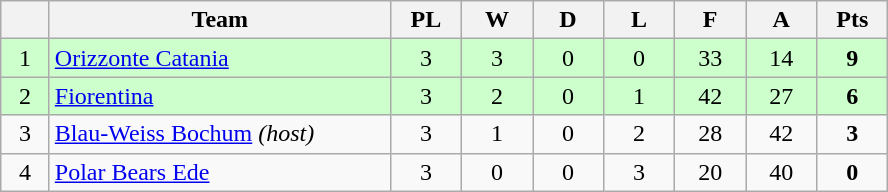<table class="wikitable" border="1" style="text-align:center">
<tr>
<th width=25></th>
<th width=220>Team</th>
<th width=40>PL</th>
<th width=40>W</th>
<th width=40>D</th>
<th width=40>L</th>
<th width=40>F</th>
<th width=40>A</th>
<th width=40>Pts</th>
</tr>
<tr style="background:#cfc;">
<td>1</td>
<td align=left> <a href='#'>Orizzonte Catania</a></td>
<td>3</td>
<td>3</td>
<td>0</td>
<td>0</td>
<td>33</td>
<td>14</td>
<td><strong>9</strong></td>
</tr>
<tr style="background:#cfc;">
<td>2</td>
<td align=left> <a href='#'>Fiorentina</a></td>
<td>3</td>
<td>2</td>
<td>0</td>
<td>1</td>
<td>42</td>
<td>27</td>
<td><strong>6</strong></td>
</tr>
<tr>
<td>3</td>
<td align=left> <a href='#'>Blau-Weiss Bochum</a> <em>(host)</em></td>
<td>3</td>
<td>1</td>
<td>0</td>
<td>2</td>
<td>28</td>
<td>42</td>
<td><strong>3</strong></td>
</tr>
<tr>
<td>4</td>
<td align=left> <a href='#'>Polar Bears Ede</a></td>
<td>3</td>
<td>0</td>
<td>0</td>
<td>3</td>
<td>20</td>
<td>40</td>
<td><strong>0</strong></td>
</tr>
</table>
